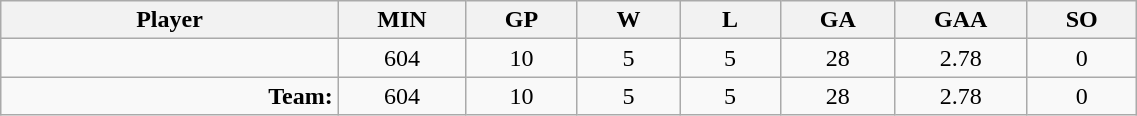<table class="wikitable sortable" width="60%">
<tr>
<th bgcolor="#DDDDFF" width="10%">Player</th>
<th width="3%" bgcolor="#DDDDFF" title="Minutes played">MIN</th>
<th width="3%" bgcolor="#DDDDFF" title="Games played in">GP</th>
<th width="3%" bgcolor="#DDDDFF" title="Wins">W</th>
<th width="3%" bgcolor="#DDDDFF"title="Losses">L</th>
<th width="3%" bgcolor="#DDDDFF" title="Goals against">GA</th>
<th width="3%" bgcolor="#DDDDFF" title="Goals against average">GAA</th>
<th width="3%" bgcolor="#DDDDFF" title="Shut-outs">SO</th>
</tr>
<tr align="center">
<td align="right"></td>
<td>604</td>
<td>10</td>
<td>5</td>
<td>5</td>
<td>28</td>
<td>2.78</td>
<td>0</td>
</tr>
<tr align="center">
<td align="right"><strong>Team:</strong></td>
<td>604</td>
<td>10</td>
<td>5</td>
<td>5</td>
<td>28</td>
<td>2.78</td>
<td>0</td>
</tr>
</table>
